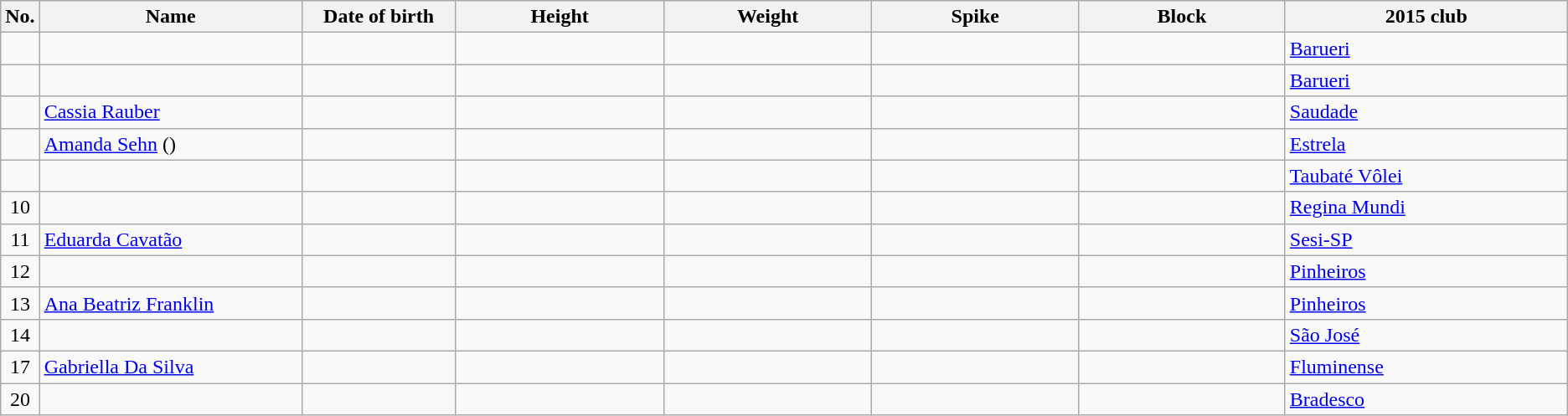<table class="wikitable sortable" style="text-align:center;">
<tr>
<th>No.</th>
<th style="width:14em">Name</th>
<th style="width:8em">Date of birth</th>
<th style="width:11em">Height</th>
<th style="width:11em">Weight</th>
<th style="width:11em">Spike</th>
<th style="width:11em">Block</th>
<th style="width:15em">2015 club</th>
</tr>
<tr>
<td></td>
<td align=left></td>
<td align=right></td>
<td></td>
<td></td>
<td></td>
<td></td>
<td align=left> <a href='#'>Barueri</a></td>
</tr>
<tr>
<td></td>
<td align=left></td>
<td align=right></td>
<td></td>
<td></td>
<td></td>
<td></td>
<td align=left> <a href='#'>Barueri</a></td>
</tr>
<tr>
<td></td>
<td align=left><a href='#'>Cassia Rauber</a></td>
<td align=right></td>
<td></td>
<td></td>
<td></td>
<td></td>
<td align=left> <a href='#'>Saudade</a></td>
</tr>
<tr>
<td></td>
<td align=left><a href='#'>Amanda Sehn</a> ()</td>
<td align=right></td>
<td></td>
<td></td>
<td></td>
<td></td>
<td align=left> <a href='#'>Estrela</a></td>
</tr>
<tr>
<td></td>
<td align=left></td>
<td align=right></td>
<td></td>
<td></td>
<td></td>
<td></td>
<td align=left> <a href='#'>Taubaté Vôlei</a></td>
</tr>
<tr>
<td>10</td>
<td align=left></td>
<td align=right></td>
<td></td>
<td></td>
<td></td>
<td></td>
<td align=left> <a href='#'>Regina Mundi</a></td>
</tr>
<tr>
<td>11</td>
<td align=left><a href='#'>Eduarda Cavatão</a></td>
<td align=right></td>
<td></td>
<td></td>
<td></td>
<td></td>
<td align=left> <a href='#'>Sesi-SP</a></td>
</tr>
<tr>
<td>12</td>
<td align=left></td>
<td align=right></td>
<td></td>
<td></td>
<td></td>
<td></td>
<td align=left> <a href='#'>Pinheiros</a></td>
</tr>
<tr>
<td>13</td>
<td align=left><a href='#'>Ana Beatriz Franklin</a></td>
<td align=right></td>
<td></td>
<td></td>
<td></td>
<td></td>
<td align=left> <a href='#'>Pinheiros</a></td>
</tr>
<tr>
<td>14</td>
<td align=left></td>
<td align=right></td>
<td></td>
<td></td>
<td></td>
<td></td>
<td align=left> <a href='#'>São José</a></td>
</tr>
<tr>
<td>17</td>
<td align=left><a href='#'>Gabriella Da Silva</a></td>
<td align=right></td>
<td></td>
<td></td>
<td></td>
<td></td>
<td align=left> <a href='#'>Fluminense</a></td>
</tr>
<tr>
<td>20</td>
<td align=left></td>
<td align=right></td>
<td></td>
<td></td>
<td></td>
<td></td>
<td align=left> <a href='#'>Bradesco</a></td>
</tr>
</table>
